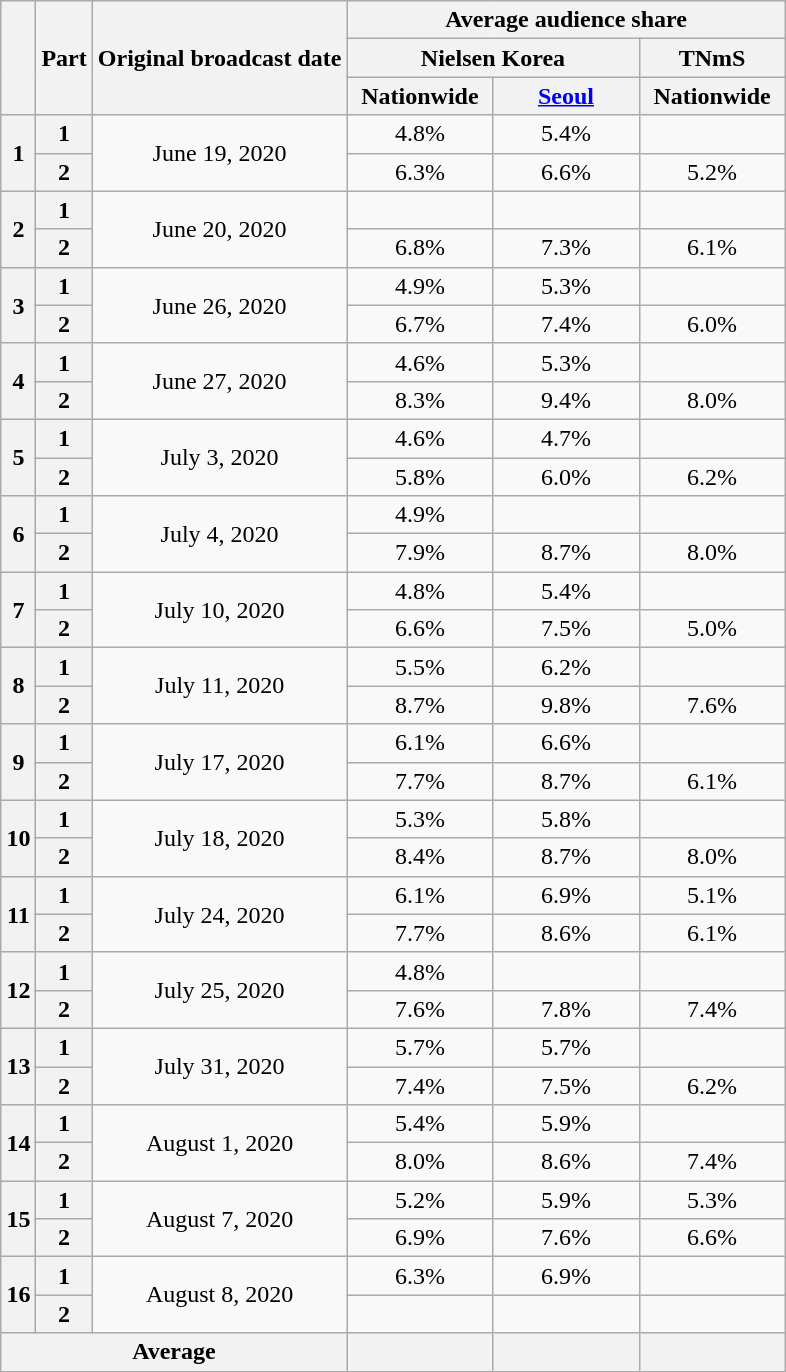<table class="wikitable" style="text-align:center; margin-left:auto; margin-right:auto">
<tr>
<th rowspan="3"></th>
<th rowspan="3">Part</th>
<th rowspan="3">Original broadcast date</th>
<th colspan="3">Average audience share</th>
</tr>
<tr>
<th colspan="2">Nielsen Korea</th>
<th>TNmS</th>
</tr>
<tr>
<th width="90">Nationwide</th>
<th width="90"><a href='#'>Seoul</a></th>
<th width="90">Nationwide</th>
</tr>
<tr>
<th rowspan="2">1</th>
<th>1</th>
<td rowspan="2">June 19, 2020</td>
<td>4.8% </td>
<td>5.4% </td>
<td></td>
</tr>
<tr>
<th>2</th>
<td>6.3% </td>
<td>6.6% </td>
<td>5.2% </td>
</tr>
<tr>
<th rowspan="2">2</th>
<th>1</th>
<td rowspan="2">June 20, 2020</td>
<td><strong></strong> </td>
<td><strong></strong> </td>
<td></td>
</tr>
<tr>
<th>2</th>
<td>6.8% </td>
<td>7.3% </td>
<td>6.1% </td>
</tr>
<tr>
<th rowspan="2">3</th>
<th>1</th>
<td rowspan="2">June 26, 2020</td>
<td>4.9% </td>
<td>5.3% </td>
<td></td>
</tr>
<tr>
<th>2</th>
<td>6.7% </td>
<td>7.4% </td>
<td>6.0% </td>
</tr>
<tr>
<th rowspan="2">4</th>
<th>1</th>
<td rowspan="2">June 27, 2020</td>
<td>4.6% </td>
<td>5.3% </td>
<td></td>
</tr>
<tr>
<th>2</th>
<td>8.3% </td>
<td>9.4% </td>
<td>8.0% </td>
</tr>
<tr>
<th rowspan="2">5</th>
<th>1</th>
<td rowspan="2">July 3, 2020</td>
<td>4.6% </td>
<td>4.7% </td>
<td></td>
</tr>
<tr>
<th>2</th>
<td>5.8% </td>
<td>6.0% </td>
<td>6.2% </td>
</tr>
<tr>
<th rowspan="2">6</th>
<th>1</th>
<td rowspan="2">July 4, 2020</td>
<td>4.9% </td>
<td></td>
<td></td>
</tr>
<tr>
<th>2</th>
<td>7.9% </td>
<td>8.7% </td>
<td>8.0% </td>
</tr>
<tr>
<th rowspan="2">7</th>
<th>1</th>
<td rowspan="2">July 10, 2020</td>
<td>4.8% </td>
<td>5.4% </td>
<td></td>
</tr>
<tr>
<th>2</th>
<td>6.6% </td>
<td>7.5% </td>
<td>5.0% </td>
</tr>
<tr>
<th rowspan="2">8</th>
<th>1</th>
<td rowspan="2">July 11, 2020</td>
<td>5.5% </td>
<td>6.2% </td>
<td></td>
</tr>
<tr>
<th>2</th>
<td>8.7% </td>
<td>9.8% </td>
<td>7.6% </td>
</tr>
<tr>
<th rowspan="2">9</th>
<th>1</th>
<td rowspan="2">July 17, 2020</td>
<td>6.1% </td>
<td>6.6% </td>
<td><strong></strong> </td>
</tr>
<tr>
<th>2</th>
<td>7.7% </td>
<td>8.7% </td>
<td>6.1% </td>
</tr>
<tr>
<th rowspan="2">10</th>
<th>1</th>
<td rowspan="2">July 18, 2020</td>
<td>5.3% </td>
<td>5.8% </td>
<td></td>
</tr>
<tr>
<th>2</th>
<td>8.4% </td>
<td>8.7% </td>
<td>8.0% </td>
</tr>
<tr>
<th rowspan="2">11</th>
<th>1</th>
<td rowspan="2">July 24, 2020</td>
<td>6.1% </td>
<td>6.9% </td>
<td>5.1% </td>
</tr>
<tr>
<th>2</th>
<td>7.7% </td>
<td>8.6% </td>
<td>6.1% </td>
</tr>
<tr>
<th rowspan="2">12</th>
<th>1</th>
<td rowspan="2">July 25, 2020</td>
<td>4.8% </td>
<td></td>
<td></td>
</tr>
<tr>
<th>2</th>
<td>7.6% </td>
<td>7.8% </td>
<td>7.4% </td>
</tr>
<tr>
<th rowspan="2">13</th>
<th>1</th>
<td rowspan="2">July 31, 2020</td>
<td>5.7% </td>
<td>5.7% </td>
<td></td>
</tr>
<tr>
<th>2</th>
<td>7.4% </td>
<td>7.5% </td>
<td>6.2% </td>
</tr>
<tr>
<th rowspan="2">14</th>
<th>1</th>
<td rowspan="2">August 1, 2020</td>
<td>5.4% </td>
<td>5.9% </td>
<td></td>
</tr>
<tr>
<th>2</th>
<td>8.0% </td>
<td>8.6% </td>
<td>7.4% </td>
</tr>
<tr>
<th rowspan="2">15</th>
<th>1</th>
<td rowspan="2">August 7, 2020</td>
<td>5.2% </td>
<td>5.9% </td>
<td>5.3% </td>
</tr>
<tr>
<th>2</th>
<td>6.9% </td>
<td>7.6% </td>
<td>6.6% </td>
</tr>
<tr>
<th rowspan="2">16</th>
<th>1</th>
<td rowspan="2">August 8, 2020</td>
<td>6.3% </td>
<td>6.9% </td>
<td></td>
</tr>
<tr>
<th>2</th>
<td><strong></strong> </td>
<td><strong></strong> </td>
<td><strong></strong> </td>
</tr>
<tr>
<th colspan="3">Average</th>
<th></th>
<th></th>
<th></th>
</tr>
</table>
